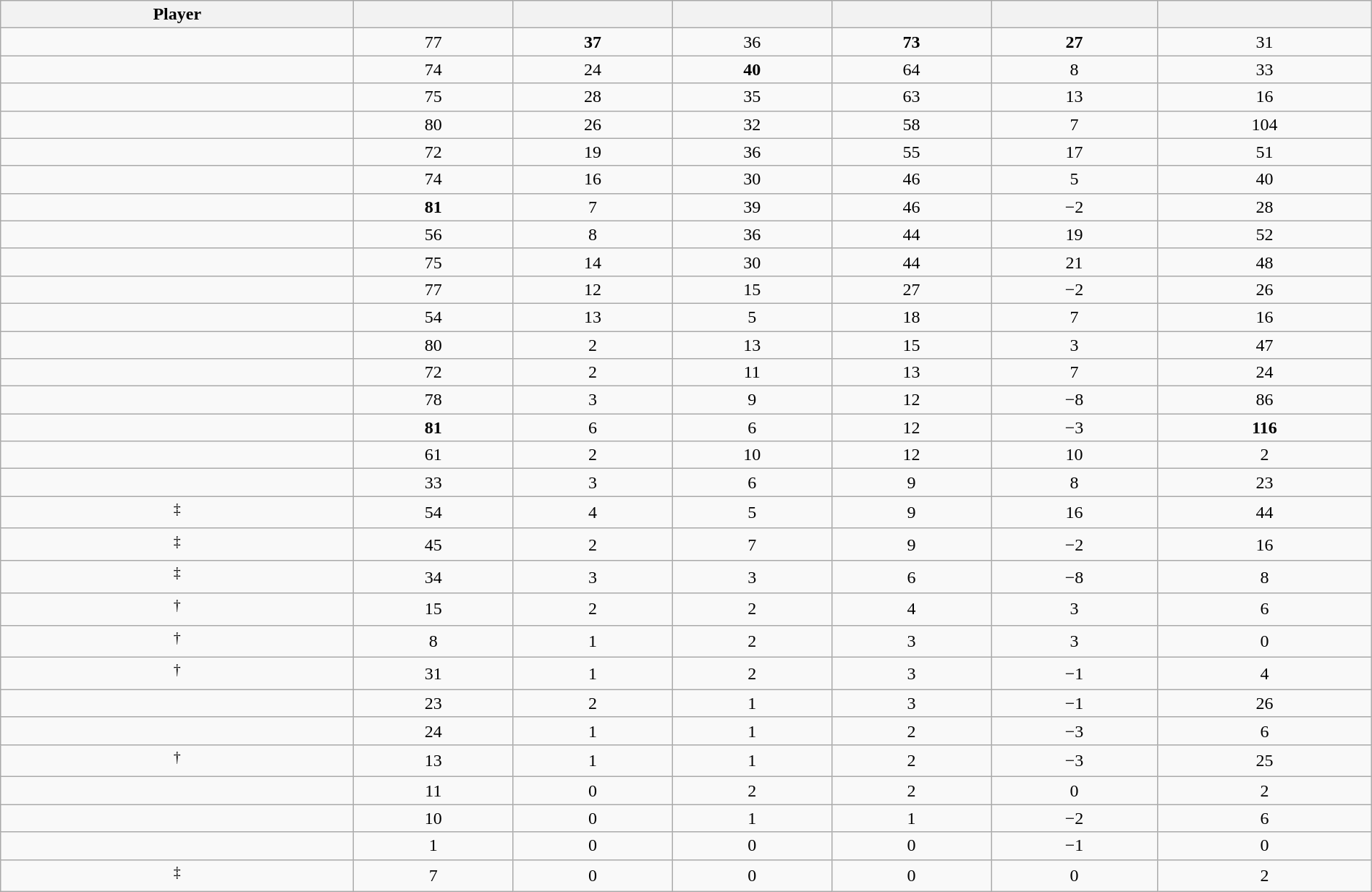<table class="wikitable sortable" style="width:100%;">
<tr align=center>
<th>Player</th>
<th></th>
<th></th>
<th></th>
<th></th>
<th data-sort-type="number"></th>
<th></th>
</tr>
<tr align=center>
<td></td>
<td>77</td>
<td><strong>37</strong></td>
<td>36</td>
<td><strong>73</strong></td>
<td><strong>27</strong></td>
<td>31</td>
</tr>
<tr align=center>
<td></td>
<td>74</td>
<td>24</td>
<td><strong>40</strong></td>
<td>64</td>
<td>8</td>
<td>33</td>
</tr>
<tr align=center>
<td></td>
<td>75</td>
<td>28</td>
<td>35</td>
<td>63</td>
<td>13</td>
<td>16</td>
</tr>
<tr align=center>
<td></td>
<td>80</td>
<td>26</td>
<td>32</td>
<td>58</td>
<td>7</td>
<td>104</td>
</tr>
<tr align=center>
<td></td>
<td>72</td>
<td>19</td>
<td>36</td>
<td>55</td>
<td>17</td>
<td>51</td>
</tr>
<tr align=center>
<td></td>
<td>74</td>
<td>16</td>
<td>30</td>
<td>46</td>
<td>5</td>
<td>40</td>
</tr>
<tr align=center>
<td></td>
<td><strong>81</strong></td>
<td>7</td>
<td>39</td>
<td>46</td>
<td>−2</td>
<td>28</td>
</tr>
<tr align=center>
<td></td>
<td>56</td>
<td>8</td>
<td>36</td>
<td>44</td>
<td>19</td>
<td>52</td>
</tr>
<tr align=center>
<td></td>
<td>75</td>
<td>14</td>
<td>30</td>
<td>44</td>
<td>21</td>
<td>48</td>
</tr>
<tr align=center>
<td></td>
<td>77</td>
<td>12</td>
<td>15</td>
<td>27</td>
<td>−2</td>
<td>26</td>
</tr>
<tr align=center>
<td></td>
<td>54</td>
<td>13</td>
<td>5</td>
<td>18</td>
<td>7</td>
<td>16</td>
</tr>
<tr align=center>
<td></td>
<td>80</td>
<td>2</td>
<td>13</td>
<td>15</td>
<td>3</td>
<td>47</td>
</tr>
<tr align=center>
<td></td>
<td>72</td>
<td>2</td>
<td>11</td>
<td>13</td>
<td>7</td>
<td>24</td>
</tr>
<tr align=center>
<td></td>
<td>78</td>
<td>3</td>
<td>9</td>
<td>12</td>
<td>−8</td>
<td>86</td>
</tr>
<tr align=center>
<td></td>
<td><strong>81</strong></td>
<td>6</td>
<td>6</td>
<td>12</td>
<td>−3</td>
<td><strong>116</strong></td>
</tr>
<tr align=center>
<td></td>
<td>61</td>
<td>2</td>
<td>10</td>
<td>12</td>
<td>10</td>
<td>2</td>
</tr>
<tr align=center>
<td></td>
<td>33</td>
<td>3</td>
<td>6</td>
<td>9</td>
<td>8</td>
<td>23</td>
</tr>
<tr align=center>
<td><sup>‡</sup><br></td>
<td>54</td>
<td>4</td>
<td>5</td>
<td>9</td>
<td>16</td>
<td>44</td>
</tr>
<tr align=center>
<td><sup>‡</sup><br></td>
<td>45</td>
<td>2</td>
<td>7</td>
<td>9</td>
<td>−2</td>
<td>16</td>
</tr>
<tr align=center>
<td><sup>‡</sup><br></td>
<td>34</td>
<td>3</td>
<td>3</td>
<td>6</td>
<td>−8</td>
<td>8</td>
</tr>
<tr align=center>
<td><sup>†</sup><br></td>
<td>15</td>
<td>2</td>
<td>2</td>
<td>4</td>
<td>3</td>
<td>6</td>
</tr>
<tr align=center>
<td><sup>†</sup><br></td>
<td>8</td>
<td>1</td>
<td>2</td>
<td>3</td>
<td>3</td>
<td>0</td>
</tr>
<tr align=center>
<td><sup>†</sup><br></td>
<td>31</td>
<td>1</td>
<td>2</td>
<td>3</td>
<td>−1</td>
<td>4</td>
</tr>
<tr align=center>
<td></td>
<td>23</td>
<td>2</td>
<td>1</td>
<td>3</td>
<td>−1</td>
<td>26</td>
</tr>
<tr align=center>
<td></td>
<td>24</td>
<td>1</td>
<td>1</td>
<td>2</td>
<td>−3</td>
<td>6</td>
</tr>
<tr align=center>
<td><sup>†</sup><br></td>
<td>13</td>
<td>1</td>
<td>1</td>
<td>2</td>
<td>−3</td>
<td>25</td>
</tr>
<tr align=center>
<td></td>
<td>11</td>
<td>0</td>
<td>2</td>
<td>2</td>
<td>0</td>
<td>2</td>
</tr>
<tr align=center>
<td></td>
<td>10</td>
<td>0</td>
<td>1</td>
<td>1</td>
<td>−2</td>
<td>6</td>
</tr>
<tr align=center>
<td></td>
<td>1</td>
<td>0</td>
<td>0</td>
<td>0</td>
<td>−1</td>
<td>0</td>
</tr>
<tr align=center>
<td><sup>‡</sup><br></td>
<td>7</td>
<td>0</td>
<td>0</td>
<td>0</td>
<td>0</td>
<td>2</td>
</tr>
</table>
